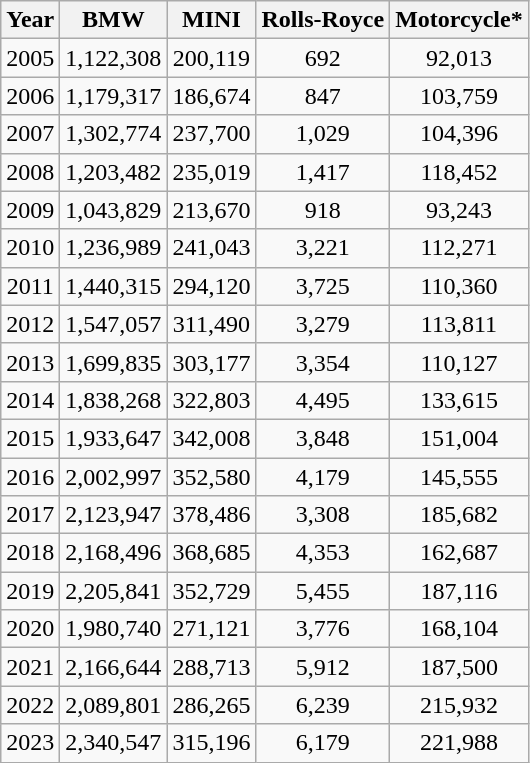<table class="wikitable sortable" style="text-align: center;">
<tr>
<th>Year</th>
<th>BMW</th>
<th>MINI</th>
<th>Rolls-Royce</th>
<th>Motorcycle*</th>
</tr>
<tr>
<td>2005</td>
<td>1,122,308</td>
<td>200,119</td>
<td>692</td>
<td>92,013</td>
</tr>
<tr>
<td>2006</td>
<td>1,179,317</td>
<td>186,674</td>
<td>847</td>
<td>103,759</td>
</tr>
<tr>
<td>2007</td>
<td>1,302,774</td>
<td>237,700</td>
<td>1,029</td>
<td>104,396</td>
</tr>
<tr>
<td>2008</td>
<td>1,203,482</td>
<td>235,019</td>
<td>1,417</td>
<td>118,452</td>
</tr>
<tr>
<td>2009</td>
<td>1,043,829</td>
<td>213,670</td>
<td>918</td>
<td>93,243</td>
</tr>
<tr>
<td>2010</td>
<td>1,236,989</td>
<td>241,043</td>
<td>3,221</td>
<td>112,271</td>
</tr>
<tr>
<td>2011</td>
<td>1,440,315</td>
<td>294,120</td>
<td>3,725</td>
<td>110,360</td>
</tr>
<tr>
<td>2012</td>
<td>1,547,057</td>
<td>311,490</td>
<td>3,279</td>
<td>113,811</td>
</tr>
<tr>
<td>2013</td>
<td>1,699,835</td>
<td>303,177</td>
<td>3,354</td>
<td>110,127</td>
</tr>
<tr>
<td>2014</td>
<td>1,838,268</td>
<td>322,803</td>
<td>4,495</td>
<td>133,615</td>
</tr>
<tr>
<td>2015</td>
<td>1,933,647</td>
<td>342,008</td>
<td>3,848</td>
<td>151,004</td>
</tr>
<tr>
<td>2016</td>
<td>2,002,997</td>
<td>352,580</td>
<td>4,179</td>
<td>145,555</td>
</tr>
<tr>
<td>2017</td>
<td>2,123,947</td>
<td>378,486</td>
<td>3,308</td>
<td>185,682</td>
</tr>
<tr>
<td>2018</td>
<td>2,168,496</td>
<td>368,685</td>
<td>4,353</td>
<td>162,687</td>
</tr>
<tr>
<td>2019</td>
<td>2,205,841</td>
<td>352,729</td>
<td>5,455</td>
<td>187,116</td>
</tr>
<tr>
<td>2020</td>
<td>1,980,740</td>
<td>271,121</td>
<td>3,776</td>
<td>168,104</td>
</tr>
<tr>
<td>2021</td>
<td>2,166,644</td>
<td>288,713</td>
<td>5,912</td>
<td>187,500</td>
</tr>
<tr>
<td>2022</td>
<td>2,089,801</td>
<td>286,265</td>
<td>6,239</td>
<td>215,932</td>
</tr>
<tr>
<td>2023</td>
<td>2,340,547</td>
<td>315,196</td>
<td>6,179</td>
<td>221,988</td>
</tr>
</table>
